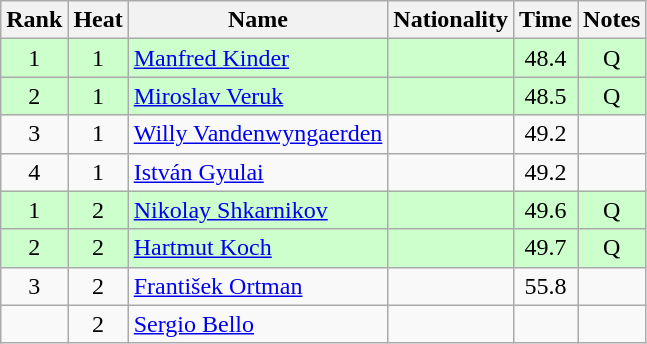<table class="wikitable sortable" style="text-align:center">
<tr>
<th>Rank</th>
<th>Heat</th>
<th>Name</th>
<th>Nationality</th>
<th>Time</th>
<th>Notes</th>
</tr>
<tr bgcolor=ccffcc>
<td>1</td>
<td>1</td>
<td align="left"><a href='#'>Manfred Kinder</a></td>
<td align=left></td>
<td>48.4</td>
<td>Q</td>
</tr>
<tr bgcolor=ccffcc>
<td>2</td>
<td>1</td>
<td align="left"><a href='#'>Miroslav Veruk</a></td>
<td align=left></td>
<td>48.5</td>
<td>Q</td>
</tr>
<tr>
<td>3</td>
<td>1</td>
<td align="left"><a href='#'>Willy Vandenwyngaerden</a></td>
<td align=left></td>
<td>49.2</td>
<td></td>
</tr>
<tr>
<td>4</td>
<td>1</td>
<td align="left"><a href='#'>István Gyulai</a></td>
<td align=left></td>
<td>49.2</td>
<td></td>
</tr>
<tr bgcolor=ccffcc>
<td>1</td>
<td>2</td>
<td align="left"><a href='#'>Nikolay Shkarnikov</a></td>
<td align=left></td>
<td>49.6</td>
<td>Q</td>
</tr>
<tr bgcolor=ccffcc>
<td>2</td>
<td>2</td>
<td align="left"><a href='#'>Hartmut Koch</a></td>
<td align=left></td>
<td>49.7</td>
<td>Q</td>
</tr>
<tr>
<td>3</td>
<td>2</td>
<td align="left"><a href='#'>František Ortman</a></td>
<td align=left></td>
<td>55.8</td>
<td></td>
</tr>
<tr>
<td></td>
<td>2</td>
<td align="left"><a href='#'>Sergio Bello</a></td>
<td align=left></td>
<td></td>
<td></td>
</tr>
</table>
